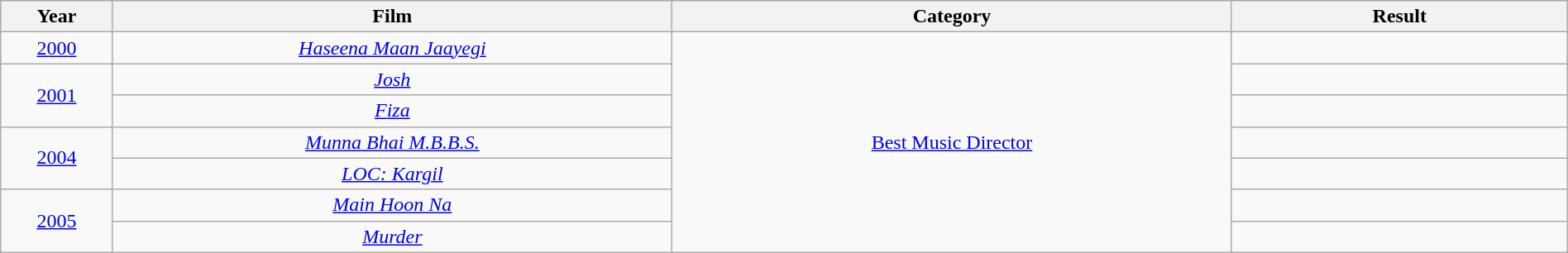<table class="wikitable" style="width:100%; text-align:center;">
<tr>
<th width=5%>Year</th>
<th style="width:25%;">Film</th>
<th style="width:25%;">Category</th>
<th style="width:15%;">Result</th>
</tr>
<tr>
<td><a href='#'>2000</a></td>
<td><em><a href='#'>Haseena Maan Jaayegi</a></em></td>
<td rowspan="7"><a href='#'>Best Music Director</a></td>
<td></td>
</tr>
<tr>
<td rowspan="2"><a href='#'>2001</a></td>
<td><a href='#'><em>Josh</em></a></td>
<td></td>
</tr>
<tr>
<td><em><a href='#'>Fiza</a></em></td>
<td></td>
</tr>
<tr>
<td rowspan="2"><a href='#'>2004</a></td>
<td><em><a href='#'>Munna Bhai M.B.B.S.</a></em></td>
<td></td>
</tr>
<tr>
<td><em><a href='#'>LOC: Kargil</a></em></td>
<td></td>
</tr>
<tr>
<td rowspan="2"><a href='#'>2005</a></td>
<td><em><a href='#'>Main Hoon Na</a></em></td>
<td></td>
</tr>
<tr>
<td><a href='#'><em>Murder</em></a></td>
<td></td>
</tr>
</table>
